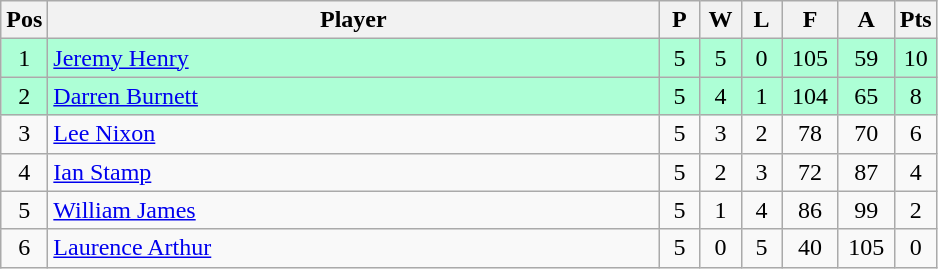<table class="wikitable" style="font-size: 100%">
<tr>
<th width=20>Pos</th>
<th width=400>Player</th>
<th width=20>P</th>
<th width=20>W</th>
<th width=20>L</th>
<th width=30>F</th>
<th width=30>A</th>
<th width=20>Pts</th>
</tr>
<tr align=center style="background: #ADFFD6;">
<td>1</td>
<td align="left"> <a href='#'>Jeremy Henry</a></td>
<td>5</td>
<td>5</td>
<td>0</td>
<td>105</td>
<td>59</td>
<td>10</td>
</tr>
<tr align=center style="background: #ADFFD6;">
<td>2</td>
<td align="left"> <a href='#'>Darren Burnett</a></td>
<td>5</td>
<td>4</td>
<td>1</td>
<td>104</td>
<td>65</td>
<td>8</td>
</tr>
<tr align=center>
<td>3</td>
<td align="left"> <a href='#'>Lee Nixon</a></td>
<td>5</td>
<td>3</td>
<td>2</td>
<td>78</td>
<td>70</td>
<td>6</td>
</tr>
<tr align=center>
<td>4</td>
<td align="left"> <a href='#'>Ian Stamp</a></td>
<td>5</td>
<td>2</td>
<td>3</td>
<td>72</td>
<td>87</td>
<td>4</td>
</tr>
<tr align=center>
<td>5</td>
<td align="left"> <a href='#'>William James</a></td>
<td>5</td>
<td>1</td>
<td>4</td>
<td>86</td>
<td>99</td>
<td>2</td>
</tr>
<tr align=center>
<td>6</td>
<td align="left"> <a href='#'>Laurence Arthur</a></td>
<td>5</td>
<td>0</td>
<td>5</td>
<td>40</td>
<td>105</td>
<td>0</td>
</tr>
</table>
